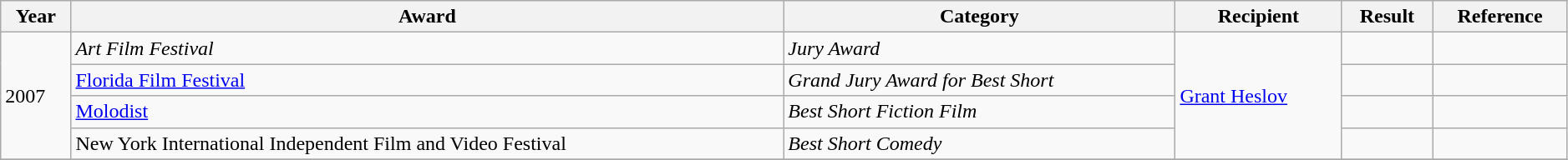<table class="wikitable" style="width:99%;">
<tr>
<th>Year</th>
<th>Award</th>
<th>Category</th>
<th>Recipient</th>
<th>Result</th>
<th>Reference</th>
</tr>
<tr>
<td rowspan="4">2007</td>
<td><em>Art Film Festival</em></td>
<td><em>Jury Award</em></td>
<td rowspan="4"><a href='#'>Grant Heslov</a></td>
<td></td>
<td></td>
</tr>
<tr>
<td><a href='#'>Florida Film Festival</a></td>
<td><em>Grand Jury Award for Best Short</em></td>
<td></td>
<td></td>
</tr>
<tr>
<td><a href='#'>Molodist</a></td>
<td><em>Best Short Fiction Film</em></td>
<td></td>
<td></td>
</tr>
<tr>
<td>New York International Independent Film and Video Festival</td>
<td><em>Best Short Comedy</em></td>
<td></td>
<td></td>
</tr>
<tr>
</tr>
</table>
